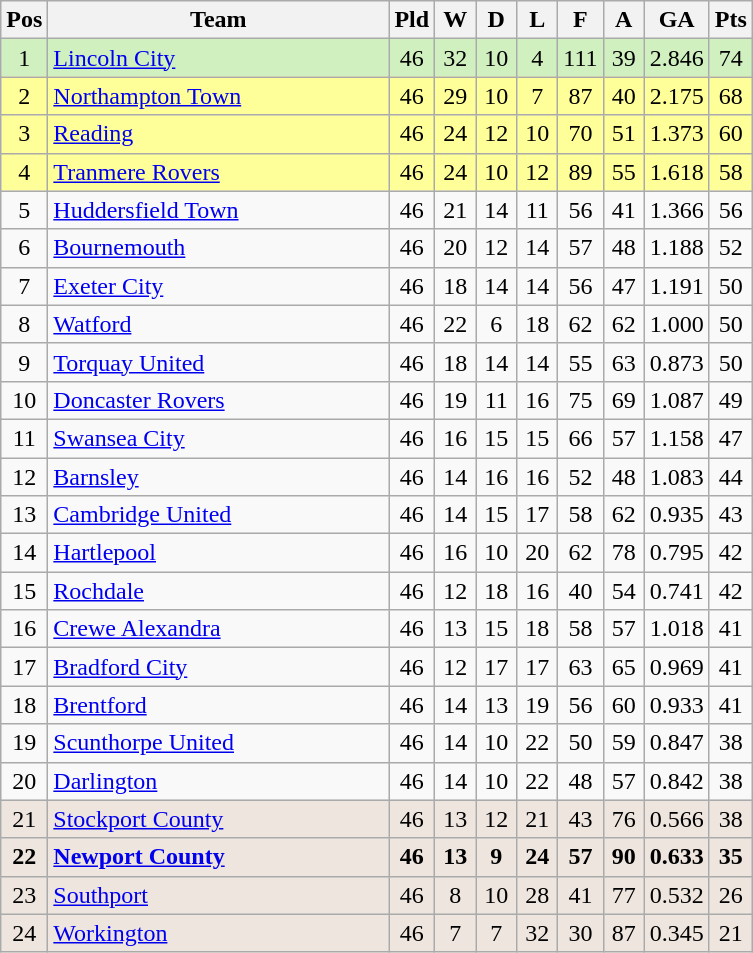<table class="wikitable" style="text-align:center">
<tr>
<th width=20>Pos</th>
<th width=220>Team</th>
<th width=20>Pld</th>
<th width=20>W</th>
<th width=20>D</th>
<th width=20>L</th>
<th width=20>F</th>
<th width=20>A</th>
<th width=20>GA</th>
<th width=20>Pts</th>
</tr>
<tr style="background:#D0F0C0;">
<td>1</td>
<td align="left"><a href='#'>Lincoln City</a></td>
<td>46</td>
<td>32</td>
<td>10</td>
<td>4</td>
<td>111</td>
<td>39</td>
<td>2.846</td>
<td>74</td>
</tr>
<tr style="background:#FFFF99;">
<td>2</td>
<td align="left"><a href='#'>Northampton Town</a></td>
<td>46</td>
<td>29</td>
<td>10</td>
<td>7</td>
<td>87</td>
<td>40</td>
<td>2.175</td>
<td>68</td>
</tr>
<tr style="background:#FFFF99;">
<td>3</td>
<td align="left"><a href='#'>Reading</a></td>
<td>46</td>
<td>24</td>
<td>12</td>
<td>10</td>
<td>70</td>
<td>51</td>
<td>1.373</td>
<td>60</td>
</tr>
<tr style="background:#FFFF99;">
<td>4</td>
<td align="left"><a href='#'>Tranmere Rovers</a></td>
<td>46</td>
<td>24</td>
<td>10</td>
<td>12</td>
<td>89</td>
<td>55</td>
<td>1.618</td>
<td>58</td>
</tr>
<tr>
<td>5</td>
<td align="left"><a href='#'>Huddersfield Town</a></td>
<td>46</td>
<td>21</td>
<td>14</td>
<td>11</td>
<td>56</td>
<td>41</td>
<td>1.366</td>
<td>56</td>
</tr>
<tr>
<td>6</td>
<td align="left"><a href='#'>Bournemouth</a></td>
<td>46</td>
<td>20</td>
<td>12</td>
<td>14</td>
<td>57</td>
<td>48</td>
<td>1.188</td>
<td>52</td>
</tr>
<tr>
<td>7</td>
<td align="left"><a href='#'>Exeter City</a></td>
<td>46</td>
<td>18</td>
<td>14</td>
<td>14</td>
<td>56</td>
<td>47</td>
<td>1.191</td>
<td>50</td>
</tr>
<tr>
<td>8</td>
<td align="left"><a href='#'>Watford</a></td>
<td>46</td>
<td>22</td>
<td>6</td>
<td>18</td>
<td>62</td>
<td>62</td>
<td>1.000</td>
<td>50</td>
</tr>
<tr>
<td>9</td>
<td align="left"><a href='#'>Torquay United</a></td>
<td>46</td>
<td>18</td>
<td>14</td>
<td>14</td>
<td>55</td>
<td>63</td>
<td>0.873</td>
<td>50</td>
</tr>
<tr>
<td>10</td>
<td align="left"><a href='#'>Doncaster Rovers</a></td>
<td>46</td>
<td>19</td>
<td>11</td>
<td>16</td>
<td>75</td>
<td>69</td>
<td>1.087</td>
<td>49</td>
</tr>
<tr>
<td>11</td>
<td align="left"><a href='#'>Swansea City</a></td>
<td>46</td>
<td>16</td>
<td>15</td>
<td>15</td>
<td>66</td>
<td>57</td>
<td>1.158</td>
<td>47</td>
</tr>
<tr>
<td>12</td>
<td align="left"><a href='#'>Barnsley</a></td>
<td>46</td>
<td>14</td>
<td>16</td>
<td>16</td>
<td>52</td>
<td>48</td>
<td>1.083</td>
<td>44</td>
</tr>
<tr>
<td>13</td>
<td align="left"><a href='#'>Cambridge United</a></td>
<td>46</td>
<td>14</td>
<td>15</td>
<td>17</td>
<td>58</td>
<td>62</td>
<td>0.935</td>
<td>43</td>
</tr>
<tr>
<td>14</td>
<td align="left"><a href='#'>Hartlepool</a></td>
<td>46</td>
<td>16</td>
<td>10</td>
<td>20</td>
<td>62</td>
<td>78</td>
<td>0.795</td>
<td>42</td>
</tr>
<tr>
<td>15</td>
<td align="left"><a href='#'>Rochdale</a></td>
<td>46</td>
<td>12</td>
<td>18</td>
<td>16</td>
<td>40</td>
<td>54</td>
<td>0.741</td>
<td>42</td>
</tr>
<tr>
<td>16</td>
<td align="left"><a href='#'>Crewe Alexandra</a></td>
<td>46</td>
<td>13</td>
<td>15</td>
<td>18</td>
<td>58</td>
<td>57</td>
<td>1.018</td>
<td>41</td>
</tr>
<tr>
<td>17</td>
<td align="left"><a href='#'>Bradford City</a></td>
<td>46</td>
<td>12</td>
<td>17</td>
<td>17</td>
<td>63</td>
<td>65</td>
<td>0.969</td>
<td>41</td>
</tr>
<tr>
<td>18</td>
<td align="left"><a href='#'>Brentford</a></td>
<td>46</td>
<td>14</td>
<td>13</td>
<td>19</td>
<td>56</td>
<td>60</td>
<td>0.933</td>
<td>41</td>
</tr>
<tr>
<td>19</td>
<td align="left"><a href='#'>Scunthorpe United</a></td>
<td>46</td>
<td>14</td>
<td>10</td>
<td>22</td>
<td>50</td>
<td>59</td>
<td>0.847</td>
<td>38</td>
</tr>
<tr>
<td>20</td>
<td align="left"><a href='#'>Darlington</a></td>
<td>46</td>
<td>14</td>
<td>10</td>
<td>22</td>
<td>48</td>
<td>57</td>
<td>0.842</td>
<td>38</td>
</tr>
<tr style="background:#eee5de;">
<td>21</td>
<td align="left"><a href='#'>Stockport County</a></td>
<td>46</td>
<td>13</td>
<td>12</td>
<td>21</td>
<td>43</td>
<td>76</td>
<td>0.566</td>
<td>38</td>
</tr>
<tr style="background:#eee5de;">
<td><strong>22</strong></td>
<td align="left"><strong><a href='#'>Newport County</a></strong></td>
<td><strong>46</strong></td>
<td><strong>13</strong></td>
<td><strong>9</strong></td>
<td><strong>24</strong></td>
<td><strong>57</strong></td>
<td><strong>90</strong></td>
<td><strong>0.633</strong></td>
<td><strong>35</strong></td>
</tr>
<tr style="background:#eee5de;">
<td>23</td>
<td align="left"><a href='#'>Southport</a></td>
<td>46</td>
<td>8</td>
<td>10</td>
<td>28</td>
<td>41</td>
<td>77</td>
<td>0.532</td>
<td>26</td>
</tr>
<tr style="background:#eee5de;">
<td>24</td>
<td align="left"><a href='#'>Workington</a></td>
<td>46</td>
<td>7</td>
<td>7</td>
<td>32</td>
<td>30</td>
<td>87</td>
<td>0.345</td>
<td>21</td>
</tr>
</table>
